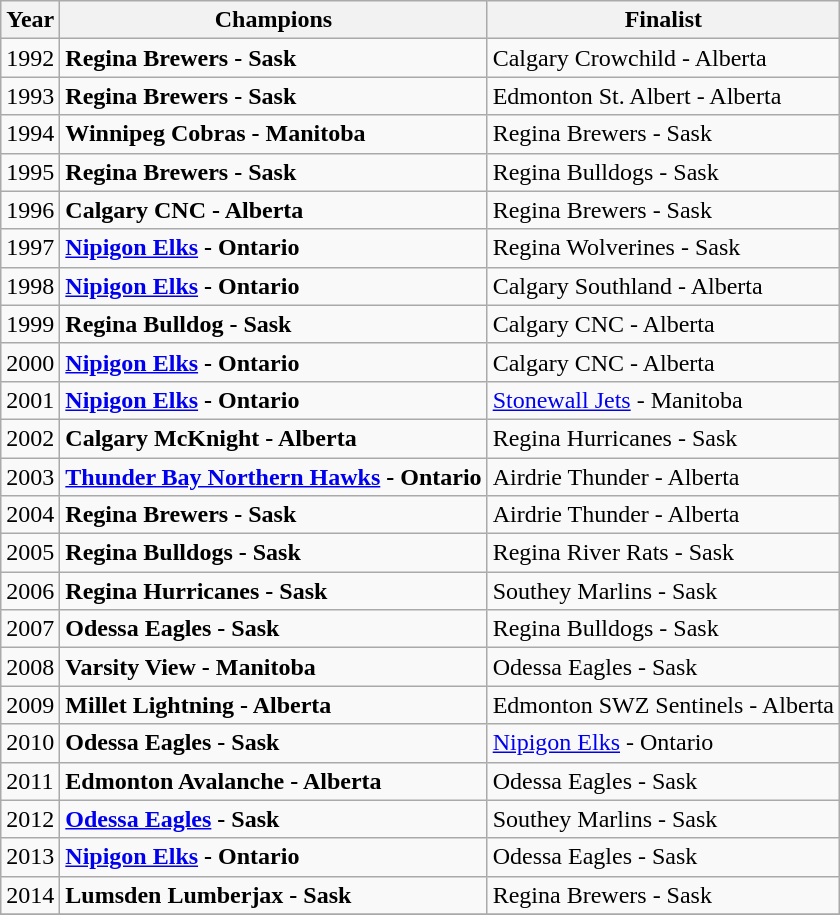<table class="wikitable sortable">
<tr>
<th>Year</th>
<th>Champions</th>
<th>Finalist</th>
</tr>
<tr>
<td>1992</td>
<td><strong>Regina Brewers - Sask</strong></td>
<td>Calgary Crowchild - Alberta</td>
</tr>
<tr>
<td>1993</td>
<td><strong>Regina Brewers - Sask</strong></td>
<td>Edmonton St. Albert - Alberta</td>
</tr>
<tr>
<td>1994</td>
<td><strong>Winnipeg Cobras - Manitoba</strong></td>
<td>Regina Brewers - Sask</td>
</tr>
<tr>
<td>1995</td>
<td><strong>Regina Brewers - Sask</strong></td>
<td>Regina Bulldogs - Sask</td>
</tr>
<tr>
<td>1996</td>
<td><strong>Calgary CNC - Alberta</strong></td>
<td>Regina Brewers - Sask</td>
</tr>
<tr>
<td>1997</td>
<td><strong><a href='#'>Nipigon Elks</a> - Ontario</strong></td>
<td>Regina Wolverines - Sask</td>
</tr>
<tr>
<td>1998</td>
<td><strong><a href='#'>Nipigon Elks</a> - Ontario</strong></td>
<td>Calgary Southland - Alberta</td>
</tr>
<tr>
<td>1999</td>
<td><strong>Regina Bulldog - Sask</strong></td>
<td>Calgary CNC - Alberta</td>
</tr>
<tr>
<td>2000</td>
<td><strong><a href='#'>Nipigon Elks</a> - Ontario</strong></td>
<td>Calgary CNC - Alberta</td>
</tr>
<tr>
<td>2001</td>
<td><strong><a href='#'>Nipigon Elks</a> - Ontario</strong></td>
<td><a href='#'>Stonewall Jets</a> - Manitoba</td>
</tr>
<tr>
<td>2002</td>
<td><strong>Calgary McKnight - Alberta</strong></td>
<td>Regina Hurricanes - Sask</td>
</tr>
<tr>
<td>2003</td>
<td><strong><a href='#'>Thunder Bay Northern Hawks</a> - Ontario</strong></td>
<td>Airdrie Thunder - Alberta</td>
</tr>
<tr>
<td>2004</td>
<td><strong>Regina Brewers - Sask</strong></td>
<td>Airdrie Thunder - Alberta</td>
</tr>
<tr>
<td>2005</td>
<td><strong>Regina Bulldogs - Sask</strong></td>
<td>Regina River Rats - Sask</td>
</tr>
<tr>
<td>2006</td>
<td><strong>Regina Hurricanes - Sask</strong></td>
<td>Southey Marlins - Sask</td>
</tr>
<tr>
<td>2007</td>
<td><strong>Odessa Eagles - Sask</strong></td>
<td>Regina Bulldogs - Sask</td>
</tr>
<tr>
<td>2008</td>
<td><strong>Varsity View - Manitoba</strong></td>
<td>Odessa Eagles - Sask</td>
</tr>
<tr>
<td>2009</td>
<td><strong>Millet Lightning - Alberta</strong></td>
<td>Edmonton SWZ Sentinels - Alberta</td>
</tr>
<tr>
<td>2010</td>
<td><strong>Odessa Eagles - Sask</strong></td>
<td><a href='#'>Nipigon Elks</a> - Ontario</td>
</tr>
<tr>
<td>2011</td>
<td><strong>Edmonton Avalanche - Alberta</strong></td>
<td>Odessa Eagles - Sask</td>
</tr>
<tr>
<td>2012</td>
<td><strong><a href='#'>Odessa Eagles</a> - Sask</strong></td>
<td>Southey Marlins - Sask</td>
</tr>
<tr>
<td>2013</td>
<td><strong><a href='#'>Nipigon Elks</a> - Ontario</strong></td>
<td>Odessa Eagles - Sask</td>
</tr>
<tr>
<td>2014</td>
<td><strong>Lumsden Lumberjax - Sask</strong></td>
<td>Regina Brewers - Sask</td>
</tr>
<tr>
</tr>
</table>
